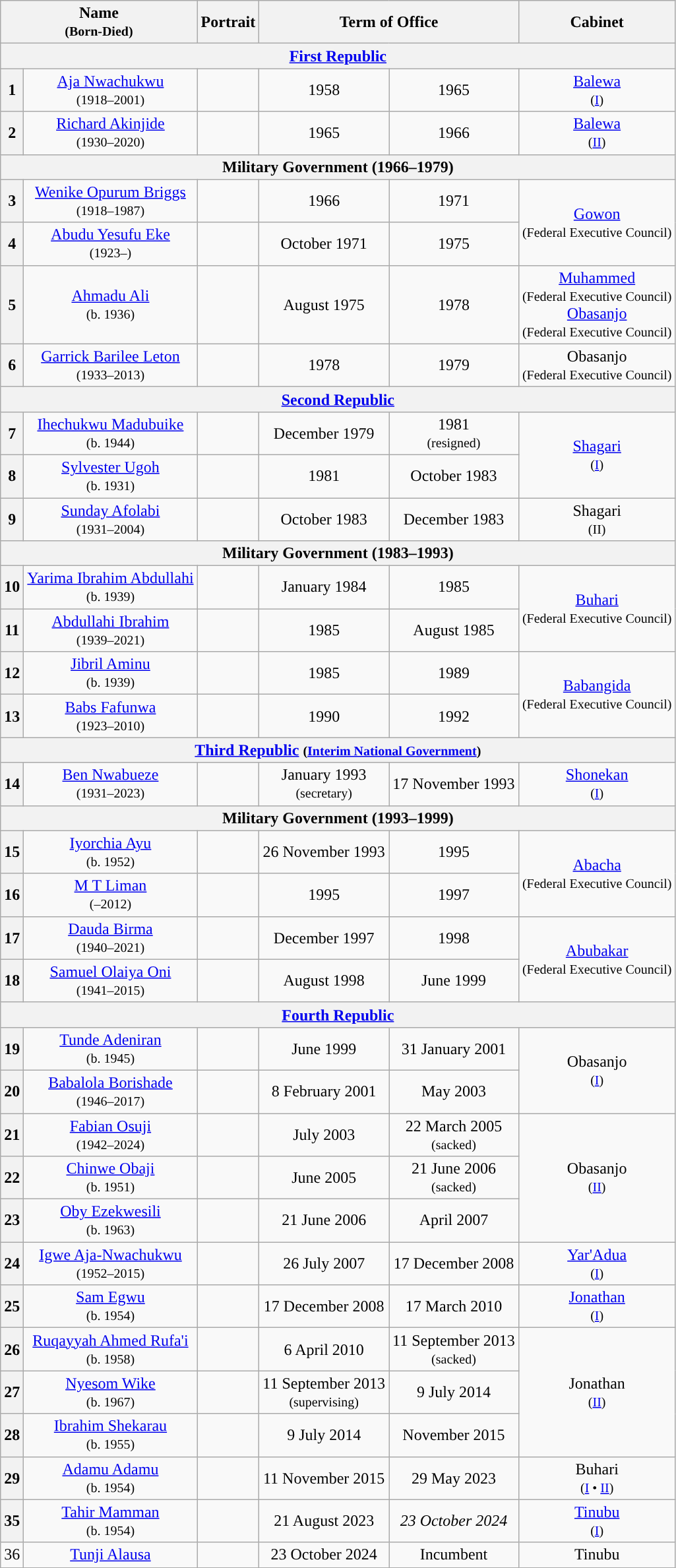<table class="wikitable" style="text-align:center;">
<tr>
<th colspan="2">Name<br><small>(Born-Died)</small></th>
<th>Portrait</th>
<th colspan="2">Term of Office</th>
<th>Cabinet</th>
</tr>
<tr>
<th colspan="6"><a href='#'>First Republic</a></th>
</tr>
<tr>
<th style="background:">1</th>
<td><a href='#'>Aja Nwachukwu</a><br><small>(1918–2001)</small></td>
<td></td>
<td>1958</td>
<td>1965</td>
<td><a href='#'>Balewa</a><br><small>(<a href='#'>I</a>)</small></td>
</tr>
<tr>
<th style="background:">2</th>
<td><a href='#'>Richard Akinjide</a><br><small>(1930–2020)</small></td>
<td></td>
<td>1965</td>
<td>1966</td>
<td><a href='#'>Balewa</a><br><small>(<a href='#'>II</a>)</small></td>
</tr>
<tr>
<th colspan="6">Military Government (1966–1979)</th>
</tr>
<tr>
<th>3</th>
<td><a href='#'>Wenike Opurum Briggs</a><br><small>(1918–1987)</small></td>
<td></td>
<td>1966</td>
<td>1971</td>
<td rowspan="2"><a href='#'>Gowon</a><br><small>(Federal Executive Council)</small></td>
</tr>
<tr>
<th>4</th>
<td><a href='#'>Abudu Yesufu Eke</a><br><small>(1923–)</small></td>
<td></td>
<td>October 1971</td>
<td>1975</td>
</tr>
<tr>
<th style="background:">5</th>
<td><a href='#'>Ahmadu Ali</a><br><small>(b. 1936)</small></td>
<td></td>
<td>August 1975</td>
<td>1978</td>
<td><a href='#'>Muhammed</a><br><small>(Federal Executive Council)</small><br><a href='#'>Obasanjo</a><br><small>(Federal Executive Council)</small></td>
</tr>
<tr>
<th>6</th>
<td><a href='#'>Garrick Barilee Leton</a><br><small>(1933–2013)</small></td>
<td></td>
<td>1978</td>
<td>1979</td>
<td>Obasanjo<br><small>(Federal Executive Council)</small></td>
</tr>
<tr>
<th colspan="6"><a href='#'>Second Republic</a></th>
</tr>
<tr>
<th style="background:">7</th>
<td><a href='#'>Ihechukwu Madubuike</a><br><small>(b. 1944)</small></td>
<td></td>
<td>December 1979</td>
<td>1981<br><small>(resigned)</small></td>
<td rowspan="2"><a href='#'>Shagari</a><br><small>(<a href='#'>I</a>)</small></td>
</tr>
<tr>
<th style="background:">8</th>
<td><a href='#'>Sylvester Ugoh</a><br><small>(b. 1931)</small></td>
<td></td>
<td>1981</td>
<td>October 1983</td>
</tr>
<tr>
<th style="background:">9</th>
<td><a href='#'>Sunday Afolabi</a><br><small>(1931–2004)</small></td>
<td></td>
<td>October 1983</td>
<td>December 1983</td>
<td>Shagari<br><small>(II)</small></td>
</tr>
<tr>
<th colspan="6">Military Government (1983–1993)</th>
</tr>
<tr>
<th>10</th>
<td><a href='#'>Yarima Ibrahim Abdullahi</a><br><small>(b. 1939)</small></td>
<td></td>
<td>January 1984</td>
<td>1985</td>
<td rowspan="2"><a href='#'>Buhari</a><br><small>(Federal Executive Council)</small></td>
</tr>
<tr>
<th>11</th>
<td><a href='#'>Abdullahi Ibrahim</a><br><small>(1939–2021)</small></td>
<td></td>
<td>1985</td>
<td>August 1985</td>
</tr>
<tr>
<th>12</th>
<td><a href='#'>Jibril Aminu</a><br><small>(b. 1939)</small></td>
<td></td>
<td>1985</td>
<td>1989</td>
<td rowspan="2"><a href='#'>Babangida</a><br><small>(Federal Executive Council)</small></td>
</tr>
<tr>
<th>13</th>
<td><a href='#'>Babs Fafunwa</a><br><small>(1923–2010)</small></td>
<td></td>
<td>1990</td>
<td>1992</td>
</tr>
<tr>
<th colspan="6"><a href='#'>Third Republic</a> <small>(<a href='#'>Interim National Government</a>)</small></th>
</tr>
<tr>
<th>14</th>
<td><a href='#'>Ben Nwabueze</a><br><small>(1931–2023)</small></td>
<td></td>
<td>January 1993<br><small>(secretary)</small></td>
<td>17 November 1993</td>
<td><a href='#'>Shonekan</a><br><small>(<a href='#'>I</a>)</small></td>
</tr>
<tr>
<th colspan="6">Military Government (1993–1999)</th>
</tr>
<tr>
<th>15</th>
<td><a href='#'>Iyorchia Ayu</a><br><small>(b. 1952)</small></td>
<td></td>
<td>26 November 1993</td>
<td>1995</td>
<td rowspan="2"><a href='#'>Abacha</a><br><small>(Federal Executive Council)</small></td>
</tr>
<tr>
<th>16</th>
<td><a href='#'>M T Liman</a><br><small>(–2012)</small></td>
<td></td>
<td>1995</td>
<td>1997</td>
</tr>
<tr>
<th>17</th>
<td><a href='#'>Dauda Birma</a><br><small>(1940–2021)</small></td>
<td></td>
<td>December 1997</td>
<td>1998</td>
<td rowspan="2"><a href='#'>Abubakar</a><br><small>(Federal Executive Council)</small></td>
</tr>
<tr>
<th>18</th>
<td><a href='#'>Samuel Olaiya Oni</a><br><small>(1941–2015)</small></td>
<td></td>
<td>August 1998</td>
<td>June 1999</td>
</tr>
<tr>
<th colspan="6"><a href='#'>Fourth Republic</a></th>
</tr>
<tr>
<th style="background:">19</th>
<td><a href='#'>Tunde Adeniran</a><br><small>(b. 1945)</small></td>
<td></td>
<td>June 1999</td>
<td>31 January 2001</td>
<td rowspan="2">Obasanjo<br><small>(<a href='#'>I</a>)</small></td>
</tr>
<tr>
<th style="background:">20</th>
<td><a href='#'>Babalola Borishade</a><br><small>(1946–2017)</small></td>
<td></td>
<td>8 February 2001</td>
<td>May 2003</td>
</tr>
<tr>
<th style="background:">21</th>
<td><a href='#'>Fabian Osuji</a><br><small>(1942–2024)</small></td>
<td></td>
<td>July 2003</td>
<td>22 March 2005<br><small>(sacked)</small></td>
<td rowspan="3">Obasanjo<br><small>(<a href='#'>II</a>)</small></td>
</tr>
<tr>
<th style="background:">22</th>
<td><a href='#'>Chinwe Obaji</a><br><small>(b. 1951)</small></td>
<td></td>
<td>June 2005</td>
<td>21 June 2006<br><small>(sacked)</small></td>
</tr>
<tr>
<th style="background:">23</th>
<td><a href='#'>Oby Ezekwesili</a><br><small>(b. 1963)</small></td>
<td></td>
<td>21 June 2006</td>
<td>April 2007</td>
</tr>
<tr>
<th style="background:">24</th>
<td><a href='#'>Igwe Aja-Nwachukwu</a><br><small>(1952–2015)</small></td>
<td></td>
<td>26 July 2007</td>
<td>17 December 2008</td>
<td><a href='#'>Yar'Adua</a><br><small>(<a href='#'>I</a>)</small></td>
</tr>
<tr>
<th style="background:">25</th>
<td><a href='#'>Sam Egwu</a><br><small>(b. 1954)</small></td>
<td></td>
<td>17 December 2008</td>
<td>17 March 2010</td>
<td><a href='#'>Jonathan</a><br><small>(<a href='#'>I</a>)</small></td>
</tr>
<tr>
<th style="background:">26</th>
<td><a href='#'>Ruqayyah Ahmed Rufa'i</a><br><small>(b. 1958)</small></td>
<td></td>
<td>6 April 2010</td>
<td>11 September 2013<br><small>(sacked)</small></td>
<td rowspan="3">Jonathan<br><small>(<a href='#'>II</a>)</small></td>
</tr>
<tr>
<th style="background:">27</th>
<td><a href='#'>Nyesom Wike</a><br><small>(b. 1967)</small></td>
<td></td>
<td>11 September 2013<br><small>(supervising)</small></td>
<td>9 July 2014</td>
</tr>
<tr>
<th style="background:">28</th>
<td><a href='#'>Ibrahim Shekarau</a><br><small>(b. 1955)</small></td>
<td></td>
<td>9 July 2014</td>
<td>November 2015</td>
</tr>
<tr>
<th style="background:">29</th>
<td><a href='#'>Adamu Adamu</a><br><small>(b. 1954)</small></td>
<td></td>
<td>11 November 2015</td>
<td>29 May 2023</td>
<td>Buhari<br><small>(<a href='#'>I</a> • <a href='#'>II</a>)</small></td>
</tr>
<tr>
<th style="background:">35</th>
<td><a href='#'>Tahir Mamman</a><br><small>(b. 1954)</small></td>
<td></td>
<td>21 August 2023</td>
<td><em>23 October 2024</em></td>
<td><a href='#'>Tinubu</a><br><small>(<a href='#'>I</a>)</small></td>
</tr>
<tr>
<td>36</td>
<td><a href='#'>Tunji Alausa</a></td>
<td></td>
<td>23 October 2024</td>
<td>Incumbent</td>
<td>Tinubu</td>
</tr>
</table>
